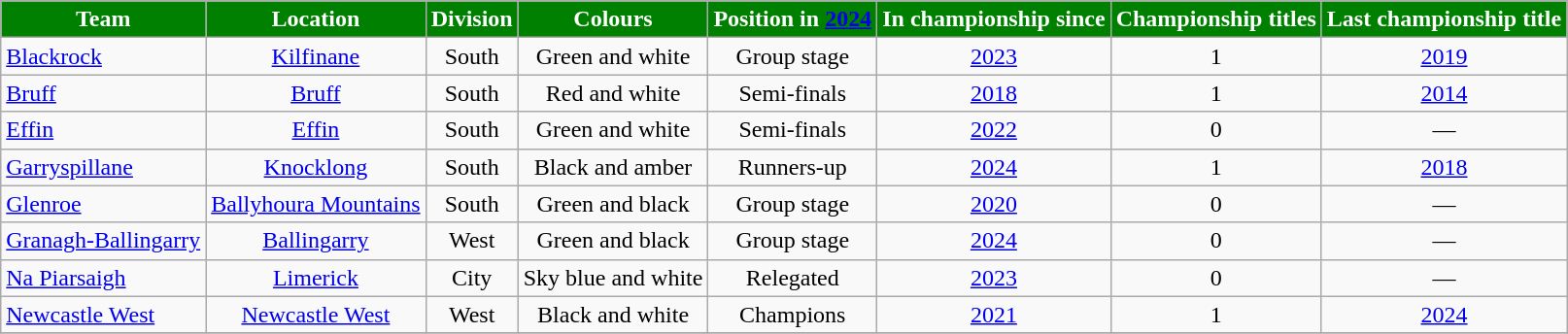<table class="wikitable sortable" style="text-align:center">
<tr>
<th style="background:green;color:white">Team</th>
<th style="background:green;color:white">Location</th>
<th style="background:green;color:white">Division</th>
<th style="background:green;color:white">Colours</th>
<th style="background:green;color:white">Position in <a href='#'>2024</a></th>
<th style="background:green;color:white">In championship since</th>
<th style="background:green;color:white">Championship titles</th>
<th style="background:green;color:white">Last championship title</th>
</tr>
<tr>
<td style="text-align:left"> <a href='#'>Blackrock</a></td>
<td><a href='#'>Kilfinane</a></td>
<td>South</td>
<td>Green and white</td>
<td>Group stage</td>
<td><a href='#'>2023</a></td>
<td>1</td>
<td><a href='#'>2019</a></td>
</tr>
<tr>
<td style="text-align:left"> <a href='#'>Bruff</a></td>
<td><a href='#'>Bruff</a></td>
<td>South</td>
<td>Red and white</td>
<td>Semi-finals</td>
<td><a href='#'>2018</a></td>
<td>1</td>
<td><a href='#'>2014</a></td>
</tr>
<tr>
<td style="text-align:left"> <a href='#'>Effin</a></td>
<td><a href='#'>Effin</a></td>
<td>South</td>
<td>Green and white</td>
<td>Semi-finals</td>
<td><a href='#'>2022</a></td>
<td>0</td>
<td>—</td>
</tr>
<tr>
<td style="text-align:left"> <a href='#'>Garryspillane</a></td>
<td><a href='#'>Knocklong</a></td>
<td>South</td>
<td>Black and amber</td>
<td>Runners-up</td>
<td><a href='#'>2024</a></td>
<td>1</td>
<td><a href='#'>2018</a></td>
</tr>
<tr>
<td style="text-align:left"> <a href='#'>Glenroe</a></td>
<td><a href='#'>Ballyhoura Mountains</a></td>
<td>South</td>
<td>Green and black</td>
<td>Group stage</td>
<td><a href='#'>2020</a></td>
<td>0</td>
<td>—</td>
</tr>
<tr>
<td style="text-align:left"> <a href='#'>Granagh-Ballingarry</a></td>
<td><a href='#'>Ballingarry</a></td>
<td>West</td>
<td>Green and black</td>
<td>Group stage</td>
<td><a href='#'>2024</a></td>
<td>0</td>
<td>—</td>
</tr>
<tr>
<td style="text-align:left"> <a href='#'>Na Piarsaigh</a></td>
<td><a href='#'>Limerick</a></td>
<td>City</td>
<td>Sky blue and white</td>
<td>Relegated</td>
<td><a href='#'>2023</a></td>
<td>0</td>
<td>—</td>
</tr>
<tr>
<td style="text-align:left"> <a href='#'>Newcastle West</a></td>
<td><a href='#'>Newcastle West</a></td>
<td>West</td>
<td>Black and white</td>
<td>Champions</td>
<td><a href='#'>2021</a></td>
<td>1</td>
<td><a href='#'>2024</a></td>
</tr>
<tr>
</tr>
</table>
